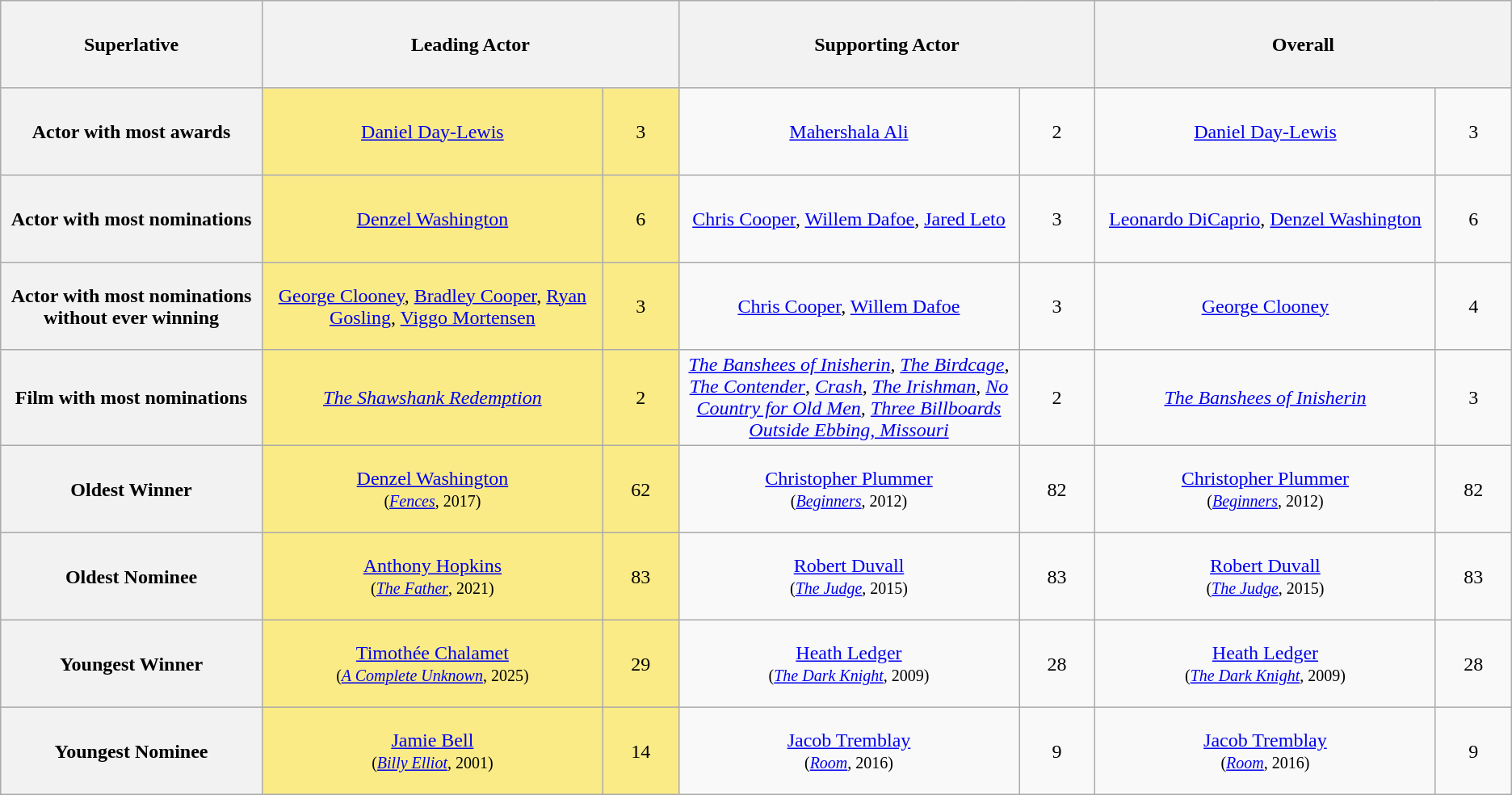<table class="wikitable" style="text-align: center">
<tr style="height:4.5em;">
<th width="350">Superlative</th>
<th colspan="2" width="600">Leading Actor</th>
<th colspan="2" width="600">Supporting Actor</th>
<th colspan="2" width="600">Overall</th>
</tr>
<tr style="height:4.5em;">
<th width="350">Actor with most awards</th>
<td width="500" style="background:#FAEB86;"><a href='#'>Daniel Day-Lewis</a></td>
<td width="100" style="background:#FAEB86;">3</td>
<td width="500"><a href='#'>Mahershala Ali</a></td>
<td width="100">2</td>
<td width="500"><a href='#'>Daniel Day-Lewis</a></td>
<td width="100">3</td>
</tr>
<tr style="height:4.5em;">
<th>Actor with most nominations</th>
<td style="background:#FAEB86;"><a href='#'>Denzel Washington</a></td>
<td style="background:#FAEB86;">6</td>
<td><a href='#'>Chris Cooper</a>, <a href='#'>Willem Dafoe</a>, <a href='#'>Jared Leto</a></td>
<td>3</td>
<td><a href='#'>Leonardo DiCaprio</a>, <a href='#'>Denzel Washington</a></td>
<td>6</td>
</tr>
<tr style="height:4.5em;">
<th>Actor with most nominations without ever winning</th>
<td style="background:#FAEB86;"><a href='#'>George Clooney</a>, <a href='#'>Bradley Cooper</a>, <a href='#'>Ryan Gosling</a>, <a href='#'>Viggo Mortensen</a></td>
<td style="background:#FAEB86;">3</td>
<td><a href='#'>Chris Cooper</a>, <a href='#'>Willem Dafoe</a></td>
<td>3</td>
<td><a href='#'>George Clooney</a></td>
<td>4</td>
</tr>
<tr style="height:4.5em;">
<th>Film with most nominations</th>
<td style="background:#FAEB86;"><em><a href='#'>The Shawshank Redemption</a></em></td>
<td style="background:#FAEB86;">2</td>
<td><em><a href='#'>The Banshees of Inisherin</a></em>, <em><a href='#'>The Birdcage</a></em>, <em><a href='#'>The Contender</a></em>, <em><a href='#'>Crash</a></em>, <em><a href='#'>The Irishman</a></em>, <em><a href='#'>No Country for Old Men</a>,</em> <em><a href='#'>Three Billboards Outside Ebbing, Missouri</a></em></td>
<td>2</td>
<td><em><a href='#'>The Banshees of Inisherin</a></em></td>
<td>3</td>
</tr>
<tr style="height:4.5em;">
<th>Oldest Winner</th>
<td style="background:#FAEB86;"><a href='#'>Denzel Washington</a> <br> <small>(<em><a href='#'>Fences</a></em>, 2017)</small></td>
<td style="background:#FAEB86;">62</td>
<td><a href='#'>Christopher Plummer</a> <br> <small>(<em><a href='#'>Beginners</a></em>, 2012)</small></td>
<td>82</td>
<td><a href='#'>Christopher Plummer</a> <br> <small>(<em><a href='#'>Beginners</a></em>, 2012)</small></td>
<td>82</td>
</tr>
<tr style="height:4.5em;">
<th>Oldest Nominee</th>
<td style="background:#FAEB86;"><a href='#'>Anthony Hopkins</a> <br> <small>(<em><a href='#'>The Father</a></em>, 2021)</small></td>
<td style="background:#FAEB86;">83</td>
<td><a href='#'>Robert Duvall</a> <br> <small>(<em><a href='#'>The Judge</a></em>, 2015)</small></td>
<td>83</td>
<td><a href='#'>Robert Duvall</a> <br> <small>(<em><a href='#'>The Judge</a></em>, 2015)</small></td>
<td>83</td>
</tr>
<tr style="height:4.5em;">
<th>Youngest Winner</th>
<td style="background:#FAEB86;"><a href='#'>Timothée Chalamet</a> <br> <small>(<em><a href='#'>A Complete Unknown</a></em>, 2025)</small></td>
<td style="background:#FAEB86;">29</td>
<td><a href='#'>Heath Ledger</a> <br> <small>(<em><a href='#'>The Dark Knight</a></em>, 2009)</small></td>
<td>28</td>
<td><a href='#'>Heath Ledger</a> <br> <small>(<em><a href='#'>The Dark Knight</a></em>, 2009)</small></td>
<td>28</td>
</tr>
<tr style="height:4.5em;">
<th>Youngest Nominee</th>
<td style="background:#FAEB86;"><a href='#'>Jamie Bell</a> <br> <small>(<em><a href='#'>Billy Elliot</a></em>, 2001)</small></td>
<td style="background:#FAEB86;">14</td>
<td><a href='#'>Jacob Tremblay</a> <br> <small>(<em><a href='#'>Room</a></em>, 2016)</small></td>
<td>9</td>
<td><a href='#'>Jacob Tremblay</a> <br> <small>(<em><a href='#'>Room</a></em>, 2016)</small></td>
<td>9</td>
</tr>
</table>
